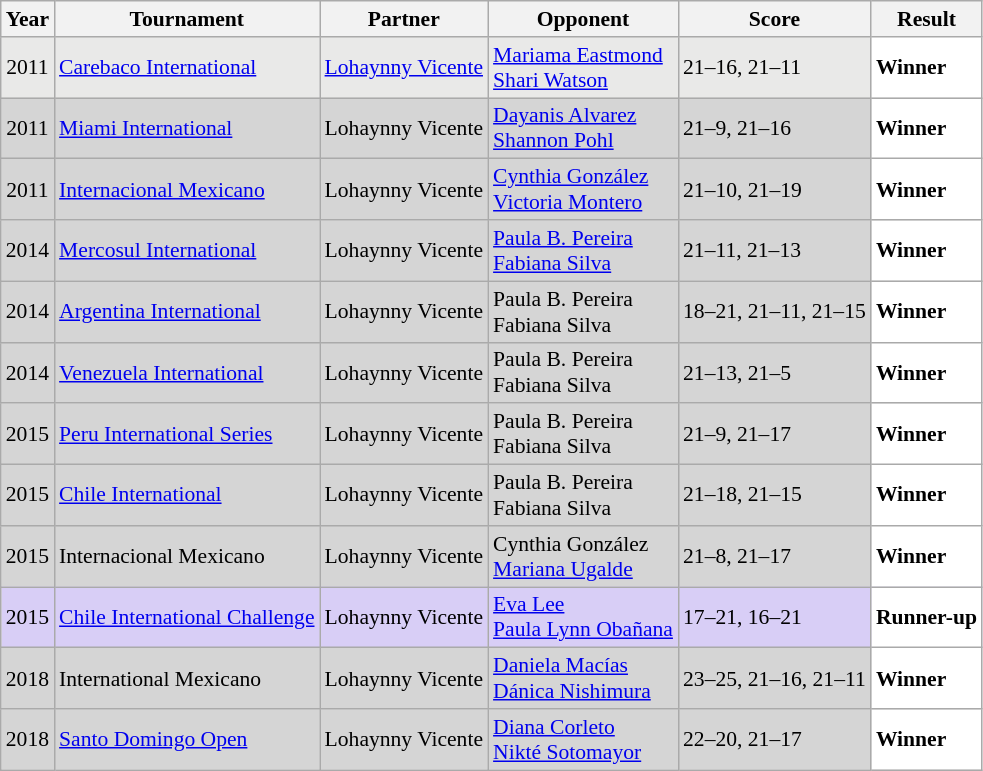<table class="sortable wikitable" style="font-size: 90%;">
<tr>
<th>Year</th>
<th>Tournament</th>
<th>Partner</th>
<th>Opponent</th>
<th>Score</th>
<th>Result</th>
</tr>
<tr style="background:#E9E9E8">
<td align="center">2011</td>
<td align="left"><a href='#'>Carebaco International</a></td>
<td align="left"> <a href='#'>Lohaynny Vicente</a></td>
<td align="left"> <a href='#'>Mariama Eastmond</a> <br>  <a href='#'>Shari Watson</a></td>
<td align="left">21–16, 21–11</td>
<td style="text-align:left; background:white"> <strong>Winner</strong></td>
</tr>
<tr style="background:#D5D5D5">
<td align="center">2011</td>
<td align="left"><a href='#'>Miami International</a></td>
<td align="left"> Lohaynny Vicente</td>
<td align="left"> <a href='#'>Dayanis Alvarez</a> <br>  <a href='#'>Shannon Pohl</a></td>
<td align="left">21–9, 21–16</td>
<td style="text-align:left; background:white"> <strong>Winner</strong></td>
</tr>
<tr style="background:#D5D5D5">
<td align="center">2011</td>
<td align="left"><a href='#'>Internacional Mexicano</a></td>
<td align="left"> Lohaynny Vicente</td>
<td align="left"> <a href='#'>Cynthia González</a> <br>  <a href='#'>Victoria Montero</a></td>
<td align="left">21–10, 21–19</td>
<td style="text-align:left; background:white"> <strong>Winner</strong></td>
</tr>
<tr style="background:#D5D5D5">
<td align="center">2014</td>
<td align="left"><a href='#'>Mercosul International</a></td>
<td align="left"> Lohaynny Vicente</td>
<td align="left"> <a href='#'>Paula B. Pereira</a> <br>  <a href='#'>Fabiana Silva</a></td>
<td align="left">21–11, 21–13</td>
<td style="text-align:left; background:white"> <strong>Winner</strong></td>
</tr>
<tr style="background:#D5D5D5">
<td align="center">2014</td>
<td align="left"><a href='#'>Argentina International</a></td>
<td align="left"> Lohaynny Vicente</td>
<td align="left"> Paula B. Pereira <br>  Fabiana Silva</td>
<td align="left">18–21, 21–11, 21–15</td>
<td style="text-align:left; background:white"> <strong>Winner</strong></td>
</tr>
<tr style="background:#D5D5D5">
<td align="center">2014</td>
<td align="left"><a href='#'>Venezuela International</a></td>
<td align="left"> Lohaynny Vicente</td>
<td align="left"> Paula B. Pereira <br>  Fabiana Silva</td>
<td align="left">21–13, 21–5</td>
<td style="text-align:left; background:white"> <strong>Winner</strong></td>
</tr>
<tr style="background:#D5D5D5">
<td align="center">2015</td>
<td align="left"><a href='#'>Peru International Series</a></td>
<td align="left"> Lohaynny Vicente</td>
<td align="left"> Paula B. Pereira <br>  Fabiana Silva</td>
<td align="left">21–9, 21–17</td>
<td style="text-align:left; background:white"> <strong>Winner</strong></td>
</tr>
<tr style="background:#D5D5D5">
<td align="center">2015</td>
<td align="left"><a href='#'>Chile International</a></td>
<td align="left"> Lohaynny Vicente</td>
<td align="left"> Paula B. Pereira <br>  Fabiana Silva</td>
<td align="left">21–18, 21–15</td>
<td style="text-align:left; background:white"> <strong>Winner</strong></td>
</tr>
<tr style="background:#D5D5D5">
<td align="center">2015</td>
<td align="left">Internacional Mexicano</td>
<td align="left"> Lohaynny Vicente</td>
<td align="left"> Cynthia González <br>  <a href='#'>Mariana Ugalde</a></td>
<td align="left">21–8, 21–17</td>
<td style="text-align:left; background:white"> <strong>Winner</strong></td>
</tr>
<tr style="background:#D8CEF6">
<td align="center">2015</td>
<td align="left"><a href='#'>Chile International Challenge</a></td>
<td align="left"> Lohaynny Vicente</td>
<td align="left"> <a href='#'>Eva Lee</a> <br>  <a href='#'>Paula Lynn Obañana</a></td>
<td align="left">17–21, 16–21</td>
<td style="text-align:left; background:white"> <strong>Runner-up</strong></td>
</tr>
<tr style="background:#D5D5D5">
<td align="center">2018</td>
<td align="left">International Mexicano</td>
<td align="left"> Lohaynny Vicente</td>
<td align="left"> <a href='#'>Daniela Macías</a> <br>  <a href='#'>Dánica Nishimura</a></td>
<td align="left">23–25, 21–16, 21–11</td>
<td style="text-align:left; background:white"> <strong>Winner</strong></td>
</tr>
<tr style="background:#D5D5D5">
<td align="center">2018</td>
<td align="left"><a href='#'>Santo Domingo Open</a></td>
<td align="left"> Lohaynny Vicente</td>
<td align="left"> <a href='#'>Diana Corleto</a> <br>  <a href='#'>Nikté Sotomayor</a></td>
<td align="left">22–20, 21–17</td>
<td style="text-align:left; background:white"> <strong>Winner</strong></td>
</tr>
</table>
